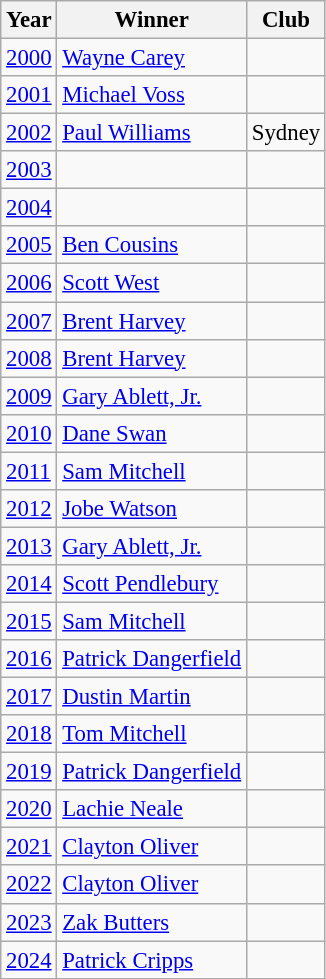<table class="wikitable" style="font-size: 95%;">
<tr>
<th>Year</th>
<th>Winner</th>
<th>Club</th>
</tr>
<tr>
<td><a href='#'>2000</a></td>
<td><a href='#'>Wayne Carey</a></td>
<td></td>
</tr>
<tr>
<td><a href='#'>2001</a></td>
<td><a href='#'>Michael Voss</a></td>
<td></td>
</tr>
<tr>
<td><a href='#'>2002</a></td>
<td><a href='#'>Paul Williams</a></td>
<td>Sydney</td>
</tr>
<tr>
<td><a href='#'>2003</a></td>
<td></td>
<td></td>
</tr>
<tr>
<td><a href='#'>2004</a></td>
<td></td>
<td></td>
</tr>
<tr>
<td><a href='#'>2005</a></td>
<td><a href='#'>Ben Cousins</a></td>
<td></td>
</tr>
<tr>
<td><a href='#'>2006</a></td>
<td><a href='#'>Scott West</a></td>
<td></td>
</tr>
<tr>
<td><a href='#'>2007</a></td>
<td><a href='#'>Brent Harvey</a></td>
<td></td>
</tr>
<tr>
<td><a href='#'>2008</a></td>
<td><a href='#'>Brent Harvey</a></td>
<td></td>
</tr>
<tr>
<td><a href='#'>2009</a></td>
<td><a href='#'>Gary Ablett, Jr.</a></td>
<td></td>
</tr>
<tr>
<td><a href='#'>2010</a></td>
<td><a href='#'>Dane Swan</a></td>
<td></td>
</tr>
<tr>
<td><a href='#'>2011</a></td>
<td><a href='#'>Sam Mitchell</a></td>
<td></td>
</tr>
<tr>
<td><a href='#'>2012</a></td>
<td><a href='#'>Jobe Watson</a></td>
<td></td>
</tr>
<tr>
<td><a href='#'>2013</a></td>
<td><a href='#'>Gary Ablett, Jr.</a></td>
<td></td>
</tr>
<tr>
<td><a href='#'>2014</a></td>
<td><a href='#'>Scott Pendlebury</a></td>
<td></td>
</tr>
<tr>
<td><a href='#'>2015</a></td>
<td><a href='#'>Sam Mitchell</a></td>
<td></td>
</tr>
<tr>
<td><a href='#'>2016</a></td>
<td><a href='#'>Patrick Dangerfield</a></td>
<td></td>
</tr>
<tr>
<td><a href='#'>2017</a></td>
<td><a href='#'>Dustin Martin</a></td>
<td></td>
</tr>
<tr>
<td><a href='#'>2018</a></td>
<td><a href='#'>Tom Mitchell</a></td>
<td></td>
</tr>
<tr>
<td><a href='#'>2019</a></td>
<td><a href='#'>Patrick Dangerfield</a></td>
<td></td>
</tr>
<tr>
<td><a href='#'>2020</a></td>
<td><a href='#'>Lachie Neale</a></td>
<td></td>
</tr>
<tr>
<td><a href='#'>2021</a></td>
<td><a href='#'>Clayton Oliver</a></td>
<td></td>
</tr>
<tr>
<td><a href='#'>2022</a></td>
<td><a href='#'>Clayton Oliver</a></td>
<td></td>
</tr>
<tr>
<td><a href='#'>2023</a></td>
<td><a href='#'>Zak Butters</a></td>
<td></td>
</tr>
<tr>
<td><a href='#'>2024</a></td>
<td><a href='#'>Patrick Cripps</a></td>
<td></td>
</tr>
</table>
